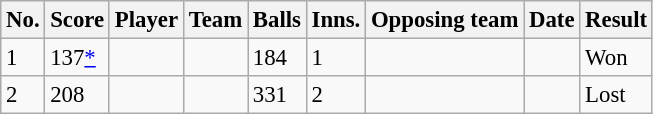<table class="wikitable sortable" style="font-size:95%">
<tr>
<th>No.</th>
<th>Score</th>
<th>Player</th>
<th>Team</th>
<th>Balls</th>
<th>Inns.</th>
<th>Opposing team</th>
<th>Date</th>
<th>Result</th>
</tr>
<tr>
<td>1</td>
<td> 137<a href='#'>*</a></td>
<td></td>
<td></td>
<td> 184</td>
<td>1</td>
<td></td>
<td></td>
<td>Won</td>
</tr>
<tr>
<td>2</td>
<td> 208</td>
<td></td>
<td></td>
<td> 331</td>
<td>2</td>
<td></td>
<td></td>
<td>Lost</td>
</tr>
</table>
